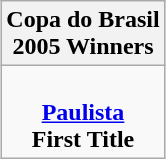<table class="wikitable" style="text-align: center; margin: 0 auto;">
<tr>
<th>Copa do Brasil<br>2005 Winners</th>
</tr>
<tr>
<td><br><strong><a href='#'>Paulista</a></strong><br><strong>First Title</strong></td>
</tr>
</table>
